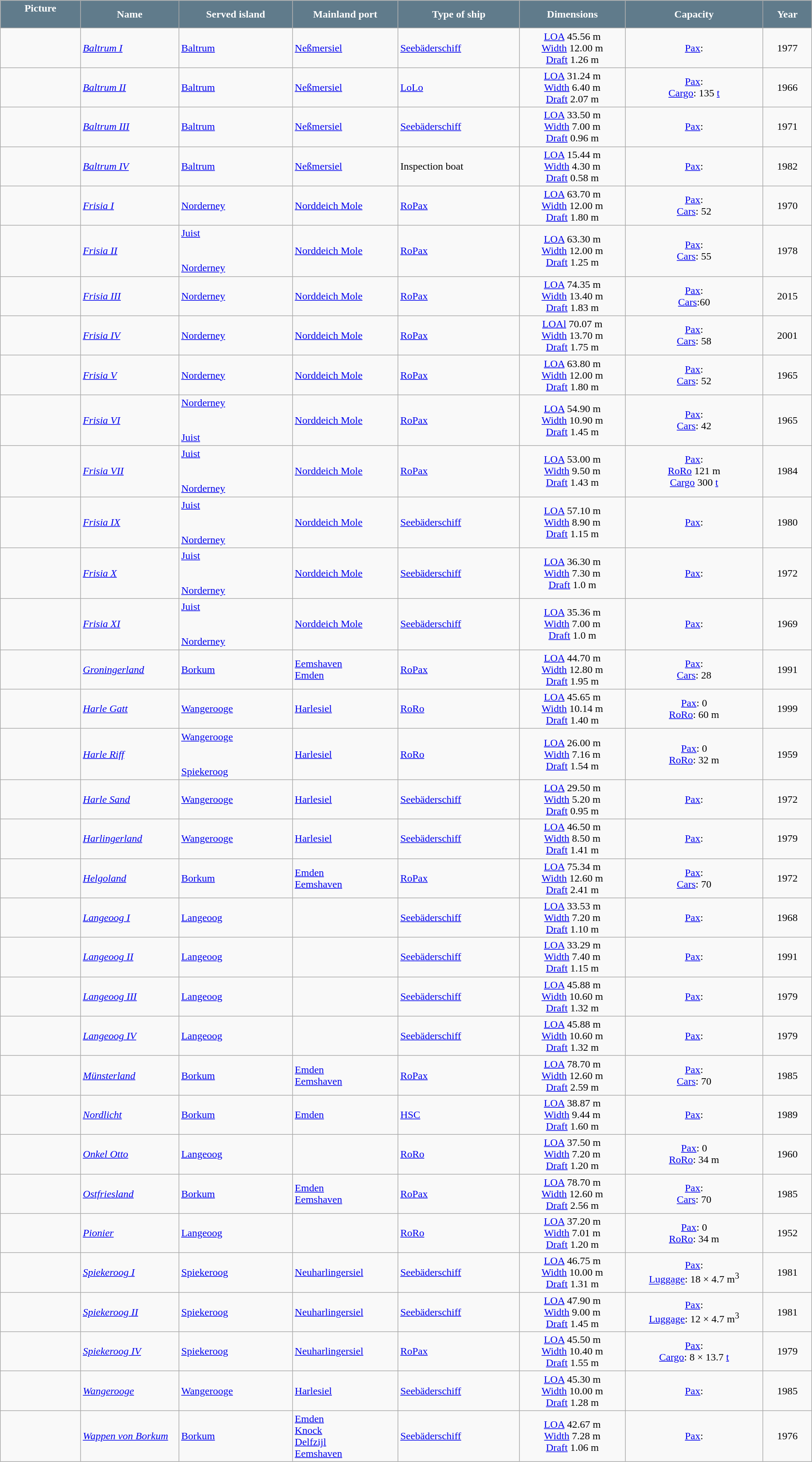<table class="wikitable sortable" width="100%">
<tr>
<th class="unsortable" style="background:#607B8B; color:#ffffff" width="150"><strong>Picture</strong><br><span><small><br></small></span></th>
<th style="background:#607B8B; color:#ffffff" width="170">Name</th>
<th style="background:#607B8B; color:#ffffff" width="14%">Served island</th>
<th style="background:#607B8B; color:#ffffff" width="13%">Mainland port</th>
<th style="background:#607B8B; color:#ffffff" width="15%">Type of ship</th>
<th style="background:#607B8B; color:#ffffff" width="13%">Dimensions</th>
<th style="background:#607B8B; color:#ffffff" width="17%">Capacity</th>
<th style="background:#607B8B; color:#ffffff" width="06%">Year</th>
</tr>
<tr>
<td style="text-align:center"></td>
<td><em><a href='#'>Baltrum I</a></em></td>
<td><a href='#'>Baltrum</a><br><div><small></small></div></td>
<td><a href='#'>Neßmersiel</a><br><div><small></small></div></td>
<td><a href='#'>Seebäderschiff</a></td>
<td style="text-align:center"><a href='#'>LOA</a> 45.56 m<br><a href='#'>Width</a> 12.00 m<br><a href='#'>Draft</a> 1.26 m</td>
<td style="text-align:center"><a href='#'>Pax</a>: </td>
<td style="text-align:center">1977</td>
</tr>
<tr>
<td style="text-align:center"></td>
<td><em><a href='#'>Baltrum II</a></em></td>
<td><a href='#'>Baltrum</a><br><div><small></small></div></td>
<td><a href='#'>Neßmersiel</a><br><div><small></small></div></td>
<td><a href='#'>LoLo</a></td>
<td style="text-align:center"><a href='#'>LOA</a> 31.24 m<br><a href='#'>Width</a> 6.40 m<br><a href='#'>Draft</a> 2.07 m</td>
<td style="text-align:center"><a href='#'>Pax</a>: <br><a href='#'>Cargo</a>: 135 <a href='#'>t</a></td>
<td style="text-align:center">1966</td>
</tr>
<tr>
<td style="text-align:center"></td>
<td><em><a href='#'>Baltrum III</a></em></td>
<td><a href='#'>Baltrum</a><br><div><small></small></div></td>
<td><a href='#'>Neßmersiel</a><br><div><small></small></div></td>
<td><a href='#'>Seebäderschiff</a></td>
<td style="text-align:center"><a href='#'>LOA</a> 33.50 m<br><a href='#'>Width</a> 7.00 m<br><a href='#'>Draft</a> 0.96 m</td>
<td style="text-align:center"><a href='#'>Pax</a>: </td>
<td style="text-align:center">1971</td>
</tr>
<tr>
<td style="text-align:center"></td>
<td><em><a href='#'>Baltrum IV</a></em></td>
<td><a href='#'>Baltrum</a><br><div><small></small></div></td>
<td><a href='#'>Neßmersiel</a><br><div><small></small></div></td>
<td>Inspection boat</td>
<td style="text-align:center"><a href='#'>LOA</a> 15.44 m<br><a href='#'>Width</a> 4.30 m<br><a href='#'>Draft</a> 0.58 m</td>
<td style="text-align:center"><a href='#'>Pax</a>: </td>
<td style="text-align:center">1982</td>
</tr>
<tr>
<td style="text-align:center"></td>
<td><em><a href='#'>Frisia I</a></em></td>
<td><a href='#'>Norderney</a><br><div><small></small></div></td>
<td><a href='#'>Norddeich Mole</a><br><div><small></small></div></td>
<td><a href='#'>RoPax</a></td>
<td style="text-align:center"><a href='#'>LOA</a> 63.70 m<br><a href='#'>Width</a> 12.00 m<br><a href='#'>Draft</a> 1.80 m</td>
<td style="text-align:center"><a href='#'>Pax</a>: <br><a href='#'>Cars</a>: 52</td>
<td style="text-align:center">1970</td>
</tr>
<tr>
<td style="text-align:center"></td>
<td><em><a href='#'>Frisia II</a></em></td>
<td><a href='#'>Juist</a><br><div><small></small></div><br><br><a href='#'>Norderney</a><br><div><small></small></div></td>
<td><a href='#'>Norddeich Mole</a><br><div><small></small></div></td>
<td><a href='#'>RoPax</a></td>
<td style="text-align:center"><a href='#'>LOA</a> 63.30 m<br><a href='#'>Width</a> 12.00 m<br><a href='#'>Draft</a> 1.25 m</td>
<td style="text-align:center"><a href='#'>Pax</a>: <br><a href='#'>Cars</a>: 55</td>
<td style="text-align:center">1978</td>
</tr>
<tr>
<td style="text-align:center"></td>
<td><em><a href='#'>Frisia III</a></em></td>
<td><a href='#'>Norderney</a><br><div><small></small></div></td>
<td><a href='#'>Norddeich Mole</a><br><div><small></small></div></td>
<td><a href='#'>RoPax</a></td>
<td style="text-align:center"><a href='#'>LOA</a> 74.35 m<br><a href='#'>Width</a> 13.40 m<br><a href='#'>Draft</a> 1.83 m</td>
<td style="text-align:center"><a href='#'>Pax</a>:<br><a href='#'>Cars</a>:60</td>
<td style="text-align:center">2015</td>
</tr>
<tr>
<td style="text-align:center"></td>
<td><em><a href='#'>Frisia IV</a></em></td>
<td><a href='#'>Norderney</a><br><div><small></small></div></td>
<td><a href='#'>Norddeich Mole</a><br><div><small></small></div></td>
<td><a href='#'>RoPax</a></td>
<td style="text-align:center"><a href='#'>LOAl</a> 70.07 m<br><a href='#'>Width</a> 13.70 m<br><a href='#'>Draft</a> 1.75 m</td>
<td style="text-align:center"><a href='#'>Pax</a>: <br><a href='#'>Cars</a>: 58</td>
<td style="text-align:center">2001</td>
</tr>
<tr>
<td style="text-align:center"></td>
<td><em><a href='#'>Frisia V</a></em></td>
<td><a href='#'>Norderney</a><br><div><small></small></div></td>
<td><a href='#'>Norddeich Mole</a><br><div><small></small></div></td>
<td><a href='#'>RoPax</a></td>
<td style="text-align:center"><a href='#'>LOA</a> 63.80 m<br><a href='#'>Width</a> 12.00 m<br><a href='#'>Draft</a> 1.80 m</td>
<td style="text-align:center"><a href='#'>Pax</a>: <br><a href='#'>Cars</a>: 52</td>
<td style="text-align:center">1965</td>
</tr>
<tr>
<td style="text-align:center"></td>
<td><em><a href='#'>Frisia VI</a></em></td>
<td><a href='#'>Norderney</a><br><div><small></small></div><br><br><a href='#'>Juist</a><br><div><small></small></div></td>
<td><a href='#'>Norddeich Mole</a><br><div><small></small></div></td>
<td><a href='#'>RoPax</a></td>
<td style="text-align:center"><a href='#'>LOA</a> 54.90 m<br><a href='#'>Width</a> 10.90 m<br><a href='#'>Draft</a> 1.45 m</td>
<td style="text-align:center"><a href='#'>Pax</a>: <br><a href='#'>Cars</a>: 42</td>
<td style="text-align:center">1965</td>
</tr>
<tr>
<td style="text-align:center"></td>
<td><em><a href='#'>Frisia VII</a></em></td>
<td><a href='#'>Juist</a><br><div><small></small></div><br><br><a href='#'>Norderney</a><br><div><small></small></div></td>
<td><a href='#'>Norddeich Mole</a><br><div><small></small></div></td>
<td><a href='#'>RoPax</a></td>
<td style="text-align:center"><a href='#'>LOA</a> 53.00 m<br><a href='#'>Width</a> 9.50 m<br><a href='#'>Draft</a> 1.43 m</td>
<td style="text-align:center"><a href='#'>Pax</a>: <br><a href='#'>RoRo</a> 121 m<br><a href='#'>Cargo</a> 300 <a href='#'>t</a></td>
<td style="text-align:center">1984</td>
</tr>
<tr>
<td style="text-align:center"></td>
<td><em><a href='#'>Frisia IX</a></em></td>
<td><a href='#'>Juist</a><br><div><small></small></div><br><br><a href='#'>Norderney</a><br><div><small></small></div></td>
<td><a href='#'>Norddeich Mole</a><br><div><small></small></div></td>
<td><a href='#'>Seebäderschiff</a></td>
<td style="text-align:center"><a href='#'>LOA</a> 57.10 m<br><a href='#'>Width</a> 8.90 m<br><a href='#'>Draft</a> 1.15 m</td>
<td style="text-align:center"><a href='#'>Pax</a>: </td>
<td style="text-align:center">1980</td>
</tr>
<tr>
<td style="text-align:center"></td>
<td><em><a href='#'>Frisia X</a></em></td>
<td><a href='#'>Juist</a><br><div><small></small></div><br><br><a href='#'>Norderney</a><br><div><small></small></div></td>
<td><a href='#'>Norddeich Mole</a><br><div><small></small></div></td>
<td><a href='#'>Seebäderschiff</a></td>
<td style="text-align:center"><a href='#'>LOA</a> 36.30 m<br><a href='#'>Width</a> 7.30 m<br><a href='#'>Draft</a> 1.0 m</td>
<td style="text-align:center"><a href='#'>Pax</a>: </td>
<td style="text-align:center">1972</td>
</tr>
<tr>
<td style="text-align:center"></td>
<td><em><a href='#'>Frisia XI</a></em></td>
<td><a href='#'>Juist</a><br><div><small></small></div><br><br><a href='#'>Norderney</a><br><div><small></small></div></td>
<td><a href='#'>Norddeich Mole</a><br><div><small></small></div></td>
<td><a href='#'>Seebäderschiff</a></td>
<td style="text-align:center"><a href='#'>LOA</a> 35.36 m<br><a href='#'>Width</a> 7.00 m<br><a href='#'>Draft</a> 1.0 m</td>
<td style="text-align:center"><a href='#'>Pax</a>: </td>
<td style="text-align:center">1969</td>
</tr>
<tr>
<td style="text-align:center"></td>
<td><a href='#'><em>Groningerland</em></a></td>
<td><a href='#'>Borkum</a><br><div><small></small></div></td>
<td><a href='#'>Eemshaven</a><br><div><small></small></div> <a href='#'>Emden</a><br><div><small></small></div></td>
<td><a href='#'>RoPax</a></td>
<td style="text-align:center"><a href='#'>LOA</a> 44.70 m<br><a href='#'>Width</a> 12.80 m<br><a href='#'>Draft</a> 1.95 m</td>
<td style="text-align:center"><a href='#'>Pax</a>: <br><a href='#'>Cars</a>: 28</td>
<td style="text-align:center">1991</td>
</tr>
<tr>
<td style="text-align:center"></td>
<td><em><a href='#'>Harle Gatt</a></em></td>
<td><a href='#'>Wangerooge</a><br><div><small></small></div></td>
<td><a href='#'>Harlesiel</a><br><div><small></small></div></td>
<td><a href='#'>RoRo</a></td>
<td style="text-align:center"><a href='#'>LOA</a> 45.65 m<br><a href='#'>Width</a> 10.14 m<br><a href='#'>Draft</a> 1.40 m</td>
<td style="text-align:center"><a href='#'>Pax</a>: 0<br><a href='#'>RoRo</a>: 60 m</td>
<td style="text-align:center">1999</td>
</tr>
<tr>
<td style="text-align:center"></td>
<td><em><a href='#'>Harle Riff</a></em></td>
<td><a href='#'>Wangerooge</a><br><div><small></small></div><br><br><a href='#'>Spiekeroog</a><br><div><small></small></div></td>
<td><a href='#'>Harlesiel</a><br><div><small></small></div></td>
<td><a href='#'>RoRo</a></td>
<td style="text-align:center"><a href='#'>LOA</a> 26.00 m<br><a href='#'>Width</a> 7.16 m<br><a href='#'>Draft</a> 1.54 m</td>
<td style="text-align:center"><a href='#'>Pax</a>: 0<br><a href='#'>RoRo</a>: 32 m</td>
<td style="text-align:center">1959</td>
</tr>
<tr>
<td style="text-align:center"></td>
<td><em><a href='#'>Harle Sand</a></em></td>
<td><a href='#'>Wangerooge</a><br><div><small></small></div></td>
<td><a href='#'>Harlesiel</a><br><div><small></small></div></td>
<td><a href='#'>Seebäderschiff</a></td>
<td style="text-align:center"><a href='#'>LOA</a> 29.50 m<br><a href='#'>Width</a> 5.20 m<br><a href='#'>Draft</a> 0.95 m</td>
<td style="text-align:center"><a href='#'>Pax</a>: </td>
<td style="text-align:center">1972</td>
</tr>
<tr>
<td style="text-align:center"></td>
<td><a href='#'><em>Harlingerland</em></a></td>
<td><a href='#'>Wangerooge</a><br><div><small></small></div></td>
<td><a href='#'>Harlesiel</a><br><div><small></small></div></td>
<td><a href='#'>Seebäderschiff</a></td>
<td style="text-align:center"><a href='#'>LOA</a> 46.50 m<br><a href='#'>Width</a> 8.50 m<br><a href='#'>Draft</a> 1.41 m</td>
<td style="text-align:center"><a href='#'>Pax</a>: </td>
<td style="text-align:center">1979</td>
</tr>
<tr>
<td style="text-align:center"></td>
<td><a href='#'><em>Helgoland</em></a></td>
<td><a href='#'>Borkum</a><br><div><small></small></div></td>
<td><a href='#'>Emden</a><br><div><small></small></div> <a href='#'>Eemshaven</a><br><div><small></small></div></td>
<td><a href='#'>RoPax</a></td>
<td style="text-align:center"><a href='#'>LOA</a> 75.34 m<br><a href='#'>Width</a> 12.60 m<br><a href='#'>Draft</a> 2.41 m</td>
<td style="text-align:center"><a href='#'>Pax</a>: <br><a href='#'>Cars</a>: 70</td>
<td style="text-align:center">1972</td>
</tr>
<tr>
<td style="text-align:center"></td>
<td><em><a href='#'>Langeoog I</a></em></td>
<td><a href='#'>Langeoog</a><br><div><small></small></div></td>
<td><br><div><small></small></div></td>
<td><a href='#'>Seebäderschiff</a></td>
<td style="text-align:center"><a href='#'>LOA</a> 33.53 m<br><a href='#'>Width</a> 7.20 m<br><a href='#'>Draft</a> 1.10 m</td>
<td style="text-align:center"><a href='#'>Pax</a>: </td>
<td style="text-align:center">1968</td>
</tr>
<tr>
<td style="text-align:center"></td>
<td><em><a href='#'>Langeoog II</a></em></td>
<td><a href='#'>Langeoog</a><br><div><small></small></div></td>
<td><br><div><small></small></div></td>
<td><a href='#'>Seebäderschiff</a></td>
<td style="text-align:center"><a href='#'>LOA</a> 33.29 m<br><a href='#'>Width</a> 7.40 m<br><a href='#'>Draft</a> 1.15 m</td>
<td style="text-align:center"><a href='#'>Pax</a>: </td>
<td style="text-align:center">1991</td>
</tr>
<tr>
<td style="text-align:center"></td>
<td><em><a href='#'>Langeoog III</a></em></td>
<td><a href='#'>Langeoog</a><br><div><small></small></div></td>
<td><br><div><small></small></div></td>
<td><a href='#'>Seebäderschiff</a></td>
<td style="text-align:center"><a href='#'>LOA</a> 45.88 m<br><a href='#'>Width</a> 10.60 m<br><a href='#'>Draft</a> 1.32 m</td>
<td style="text-align:center"><a href='#'>Pax</a>: </td>
<td style="text-align:center">1979</td>
</tr>
<tr>
<td style="text-align:center"></td>
<td><em><a href='#'>Langeoog IV</a></em></td>
<td><a href='#'>Langeoog</a><br><div><small></small></div></td>
<td><br><div><small></small></div></td>
<td><a href='#'>Seebäderschiff</a></td>
<td style="text-align:center"><a href='#'>LOA</a> 45.88 m<br><a href='#'>Width</a> 10.60 m<br><a href='#'>Draft</a> 1.32 m</td>
<td style="text-align:center"><a href='#'>Pax</a>: </td>
<td style="text-align:center">1979</td>
</tr>
<tr>
<td style="text-align:center"></td>
<td><a href='#'><em>Münsterland</em></a></td>
<td><a href='#'>Borkum</a><br><div><small></small></div></td>
<td><a href='#'>Emden</a><br><div><small></small></div> <a href='#'>Eemshaven</a><br><div><small></small></div></td>
<td><a href='#'>RoPax</a></td>
<td style="text-align:center"><a href='#'>LOA</a> 78.70 m<br><a href='#'>Width</a> 12.60 m<br><a href='#'>Draft</a> 2.59 m</td>
<td style="text-align:center"><a href='#'>Pax</a>: <br><a href='#'>Cars</a>: 70</td>
<td style="text-align:center">1985</td>
</tr>
<tr>
<td style="text-align:center"></td>
<td><a href='#'><em>Nordlicht</em></a></td>
<td><a href='#'>Borkum</a><br><div><small></small></div></td>
<td><a href='#'>Emden</a><br><div><small></small></div></td>
<td><a href='#'>HSC</a></td>
<td style="text-align:center"><a href='#'>LOA</a> 38.87 m<br><a href='#'>Width</a> 9.44 m<br><a href='#'>Draft</a> 1.60 m</td>
<td style="text-align:center"><a href='#'>Pax</a>: </td>
<td style="text-align:center">1989</td>
</tr>
<tr>
<td style="text-align:center"></td>
<td><a href='#'><em>Onkel Otto</em></a></td>
<td><a href='#'>Langeoog</a><br><div><small></small></div></td>
<td><br><div><small></small></div></td>
<td><a href='#'>RoRo</a></td>
<td style="text-align:center"><a href='#'>LOA</a> 37.50 m<br><a href='#'>Width</a> 7.20 m<br><a href='#'>Draft</a> 1.20 m</td>
<td style="text-align:center"><a href='#'>Pax</a>: 0<br><a href='#'>RoRo</a>: 34 m</td>
<td style="text-align:center">1960</td>
</tr>
<tr>
<td style="text-align:center"></td>
<td><a href='#'><em>Ostfriesland</em></a></td>
<td><a href='#'>Borkum</a><br><div><small></small></div></td>
<td><a href='#'>Emden</a><br><div><small></small></div> <a href='#'>Eemshaven</a><br><div><small></small></div></td>
<td><a href='#'>RoPax</a></td>
<td style="text-align:center"><a href='#'>LOA</a> 78.70 m<br><a href='#'>Width</a> 12.60 m<br><a href='#'>Draft</a> 2.56 m</td>
<td style="text-align:center"><a href='#'>Pax</a>: <br><a href='#'>Cars</a>: 70</td>
<td style="text-align:center">1985</td>
</tr>
<tr>
<td style="text-align:center"></td>
<td><a href='#'><em>Pionier</em></a></td>
<td><a href='#'>Langeoog</a><br><div><small></small></div></td>
<td><br><div><small></small></div></td>
<td><a href='#'>RoRo</a></td>
<td style="text-align:center"><a href='#'>LOA</a> 37.20 m<br><a href='#'>Width</a> 7.01 m<br><a href='#'>Draft</a> 1.20 m</td>
<td style="text-align:center"><a href='#'>Pax</a>: 0<br><a href='#'>RoRo</a>: 34 m</td>
<td style="text-align:center">1952</td>
</tr>
<tr>
<td style="text-align:center"></td>
<td><em><a href='#'>Spiekeroog I</a></em></td>
<td><a href='#'>Spiekeroog</a><br><div><small></small></div></td>
<td><a href='#'>Neuharlingersiel</a><br><div><small></small></div></td>
<td><a href='#'>Seebäderschiff</a></td>
<td style="text-align:center"><a href='#'>LOA</a> 46.75 m<br><a href='#'>Width</a> 10.00 m<br><a href='#'>Draft</a> 1.31 m</td>
<td style="text-align:center"><a href='#'>Pax</a>: <br><a href='#'>Luggage</a>: 18 × 4.7 m<sup>3</sup></td>
<td style="text-align:center">1981</td>
</tr>
<tr>
<td style="text-align:center"></td>
<td><em><a href='#'>Spiekeroog II</a></em></td>
<td><a href='#'>Spiekeroog</a><br><div><small></small></div></td>
<td><a href='#'>Neuharlingersiel</a><br><div><small></small></div></td>
<td><a href='#'>Seebäderschiff</a></td>
<td style="text-align:center"><a href='#'>LOA</a> 47.90 m<br><a href='#'>Width</a> 9.00 m<br><a href='#'>Draft</a> 1.45 m</td>
<td style="text-align:center"><a href='#'>Pax</a>: <br><a href='#'>Luggage</a>: 12 × 4.7 m<sup>3</sup></td>
<td style="text-align:center">1981</td>
</tr>
<tr>
<td style="text-align:center"></td>
<td><em><a href='#'>Spiekeroog IV</a></em></td>
<td><a href='#'>Spiekeroog</a><br><div><small></small></div></td>
<td><a href='#'>Neuharlingersiel</a><br><div><small></small></div></td>
<td><a href='#'>RoPax</a></td>
<td style="text-align:center"><a href='#'>LOA</a> 45.50 m<br><a href='#'>Width</a> 10.40 m<br><a href='#'>Draft</a> 1.55 m</td>
<td style="text-align:center"><a href='#'>Pax</a>: <br><a href='#'>Cargo</a>: 8 × 13.7 <a href='#'>t</a></td>
<td style="text-align:center">1979</td>
</tr>
<tr>
<td style="text-align:center"></td>
<td><a href='#'><em>Wangerooge</em></a></td>
<td><a href='#'>Wangerooge</a><br><div><small></small></div></td>
<td><a href='#'>Harlesiel</a><br><div><small></small></div></td>
<td><a href='#'>Seebäderschiff</a></td>
<td style="text-align:center"><a href='#'>LOA</a> 45.30 m<br><a href='#'>Width</a> 10.00 m<br><a href='#'>Draft</a> 1.28 m</td>
<td style="text-align:center"><a href='#'>Pax</a>: </td>
<td style="text-align:center">1985</td>
</tr>
<tr>
<td style="text-align:center"></td>
<td><em><a href='#'>Wappen von Borkum</a></em></td>
<td><a href='#'>Borkum</a><br><div><small></small></div></td>
<td><a href='#'>Emden</a><br><div><small></small></div> <a href='#'>Knock</a><br><div><small></small></div> <a href='#'>Delfzijl</a><br><div><small></small></div> <a href='#'>Eemshaven</a><br><div><small></small></div></td>
<td><a href='#'>Seebäderschiff</a></td>
<td style="text-align:center"><a href='#'>LOA</a> 42.67 m<br><a href='#'>Width</a> 7.28 m<br><a href='#'>Draft</a> 1.06 m</td>
<td style="text-align:center"><a href='#'>Pax</a>: </td>
<td style="text-align:center">1976</td>
</tr>
</table>
